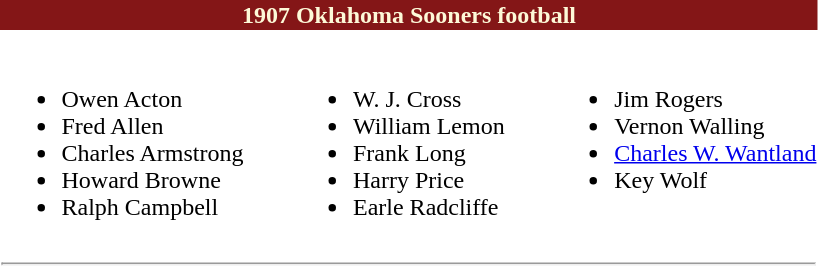<table class="toccolours" style="text-align: left;">
<tr>
<td colspan=11 style="color:#FDF9D8;background:#841617; text-align: center"><strong>1907 Oklahoma Sooners football</strong></td>
</tr>
<tr>
<td valign="top"><br><ul><li>Owen Acton</li><li>Fred Allen</li><li>Charles Armstrong</li><li>Howard Browne</li><li>Ralph Campbell</li></ul></td>
<td width="25"> </td>
<td valign="top"><br><ul><li>W. J. Cross</li><li>William Lemon</li><li>Frank Long</li><li>Harry Price</li><li>Earle Radcliffe</li></ul></td>
<td width="25"> </td>
<td valign="top"><br><ul><li>Jim Rogers</li><li>Vernon Walling</li><li><a href='#'>Charles W. Wantland</a></li><li>Key Wolf</li></ul></td>
</tr>
<tr>
<td colspan="7"><hr><small></small></td>
</tr>
</table>
